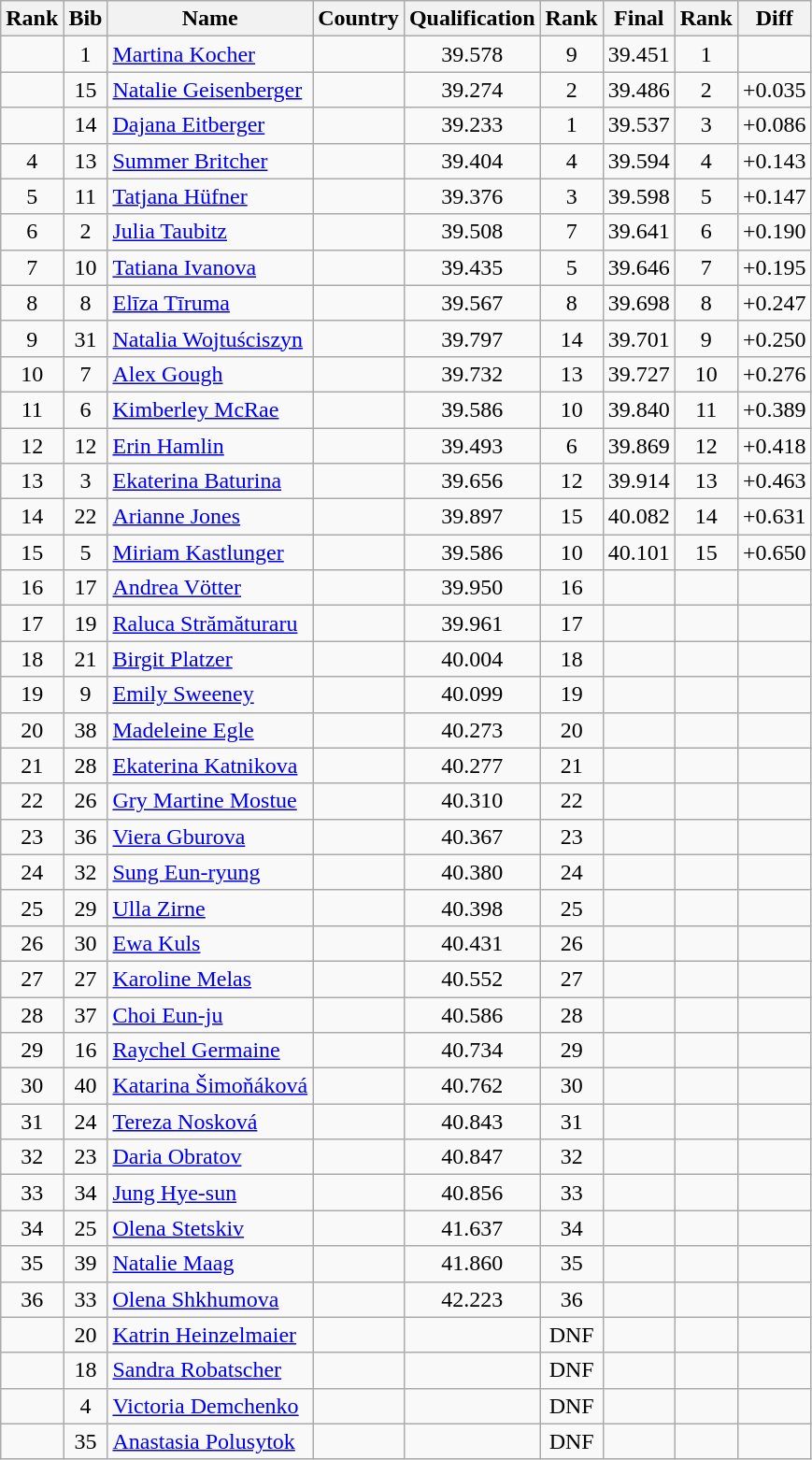<table class="wikitable sortable" style="text-align:center">
<tr>
<th>Rank</th>
<th>Bib</th>
<th>Name</th>
<th>Country</th>
<th>Qualification</th>
<th>Rank</th>
<th>Final</th>
<th>Rank</th>
<th>Diff</th>
</tr>
<tr>
<td></td>
<td>1</td>
<td align=left><a href='#'>Martina Kocher</a></td>
<td align=left></td>
<td>39.578</td>
<td>9</td>
<td>39.451</td>
<td>1</td>
<td></td>
</tr>
<tr>
<td></td>
<td>15</td>
<td align=left><a href='#'>Natalie Geisenberger</a></td>
<td align=left></td>
<td>39.274</td>
<td>2</td>
<td>39.486</td>
<td>2</td>
<td>+0.035</td>
</tr>
<tr>
<td></td>
<td>14</td>
<td align=left><a href='#'>Dajana Eitberger</a></td>
<td align=left></td>
<td>39.233</td>
<td>1</td>
<td>39.537</td>
<td>3</td>
<td>+0.086</td>
</tr>
<tr>
<td>4</td>
<td>13</td>
<td align=left><a href='#'>Summer Britcher</a></td>
<td align=left></td>
<td>39.404</td>
<td>4</td>
<td>39.594</td>
<td>4</td>
<td>+0.143</td>
</tr>
<tr>
<td>5</td>
<td>11</td>
<td align=left><a href='#'>Tatjana Hüfner</a></td>
<td align=left></td>
<td>39.376</td>
<td>3</td>
<td>39.598</td>
<td>5</td>
<td>+0.147</td>
</tr>
<tr>
<td>6</td>
<td>2</td>
<td align=left><a href='#'>Julia Taubitz</a></td>
<td align=left></td>
<td>39.508</td>
<td>7</td>
<td>39.641</td>
<td>6</td>
<td>+0.190</td>
</tr>
<tr>
<td>7</td>
<td>10</td>
<td align=left><a href='#'>Tatiana Ivanova</a></td>
<td align=left></td>
<td>39.435</td>
<td>5</td>
<td>39.646</td>
<td>7</td>
<td>+0.195</td>
</tr>
<tr>
<td>8</td>
<td>8</td>
<td align=left><a href='#'>Elīza Tīruma</a></td>
<td align=left></td>
<td>39.567</td>
<td>8</td>
<td>39.698</td>
<td>8</td>
<td>+0.247</td>
</tr>
<tr>
<td>9</td>
<td>31</td>
<td align=left><a href='#'>Natalia Wojtuściszyn</a></td>
<td align=left></td>
<td>39.797</td>
<td>14</td>
<td>39.701</td>
<td>9</td>
<td>+0.250</td>
</tr>
<tr>
<td>10</td>
<td>7</td>
<td align=left><a href='#'>Alex Gough</a></td>
<td align=left></td>
<td>39.732</td>
<td>13</td>
<td>39.727</td>
<td>10</td>
<td>+0.276</td>
</tr>
<tr>
<td>11</td>
<td>6</td>
<td align=left><a href='#'>Kimberley McRae</a></td>
<td align=left></td>
<td>39.586</td>
<td>10</td>
<td>39.840</td>
<td>11</td>
<td>+0.389</td>
</tr>
<tr>
<td>12</td>
<td>12</td>
<td align=left><a href='#'>Erin Hamlin</a></td>
<td align=left></td>
<td>39.493</td>
<td>6</td>
<td>39.869</td>
<td>12</td>
<td>+0.418</td>
</tr>
<tr>
<td>13</td>
<td>3</td>
<td align=left><a href='#'>Ekaterina Baturina</a></td>
<td align=left></td>
<td>39.656</td>
<td>12</td>
<td>39.914</td>
<td>13</td>
<td>+0.463</td>
</tr>
<tr>
<td>14</td>
<td>22</td>
<td align=left><a href='#'>Arianne Jones</a></td>
<td align=left></td>
<td>39.897</td>
<td>15</td>
<td>40.082</td>
<td>14</td>
<td>+0.631</td>
</tr>
<tr>
<td>15</td>
<td>5</td>
<td align=left><a href='#'>Miriam Kastlunger</a></td>
<td align=left></td>
<td>39.586</td>
<td>10</td>
<td>40.101</td>
<td>15</td>
<td>+0.650</td>
</tr>
<tr>
<td>16</td>
<td>17</td>
<td align=left><a href='#'>Andrea Vötter</a></td>
<td align=left></td>
<td>39.950</td>
<td>16</td>
<td></td>
<td></td>
<td></td>
</tr>
<tr>
<td>17</td>
<td>19</td>
<td align=left><a href='#'>Raluca Strămăturaru</a></td>
<td align=left></td>
<td>39.961</td>
<td>17</td>
<td></td>
<td></td>
<td></td>
</tr>
<tr>
<td>18</td>
<td>21</td>
<td align=left><a href='#'>Birgit Platzer</a></td>
<td align=left></td>
<td>40.004</td>
<td>18</td>
<td></td>
<td></td>
<td></td>
</tr>
<tr>
<td>19</td>
<td>9</td>
<td align=left><a href='#'>Emily Sweeney</a></td>
<td align=left></td>
<td>40.099</td>
<td>19</td>
<td></td>
<td></td>
<td></td>
</tr>
<tr>
<td>20</td>
<td>38</td>
<td align=left><a href='#'>Madeleine Egle</a></td>
<td align=left></td>
<td>40.273</td>
<td>20</td>
<td></td>
<td></td>
<td></td>
</tr>
<tr>
<td>21</td>
<td>28</td>
<td align=left><a href='#'>Ekaterina Katnikova</a></td>
<td align=left></td>
<td>40.277</td>
<td>21</td>
<td></td>
<td></td>
<td></td>
</tr>
<tr>
<td>22</td>
<td>26</td>
<td align=left><a href='#'>Gry Martine Mostue</a></td>
<td align=left></td>
<td>40.310</td>
<td>22</td>
<td></td>
<td></td>
<td></td>
</tr>
<tr>
<td>23</td>
<td>36</td>
<td align=left><a href='#'>Viera Gburova</a></td>
<td align=left></td>
<td>40.367</td>
<td>23</td>
<td></td>
<td></td>
<td></td>
</tr>
<tr>
<td>24</td>
<td>32</td>
<td align=left><a href='#'>Sung Eun-ryung</a></td>
<td align=left></td>
<td>40.380</td>
<td>24</td>
<td></td>
<td></td>
<td></td>
</tr>
<tr>
<td>25</td>
<td>29</td>
<td align=left><a href='#'>Ulla Zirne</a></td>
<td align=left></td>
<td>40.398</td>
<td>25</td>
<td></td>
<td></td>
<td></td>
</tr>
<tr>
<td>26</td>
<td>30</td>
<td align=left><a href='#'>Ewa Kuls</a></td>
<td align=left></td>
<td>40.431</td>
<td>26</td>
<td></td>
<td></td>
<td></td>
</tr>
<tr>
<td>27</td>
<td>27</td>
<td align=left><a href='#'>Karoline Melas</a></td>
<td align=left></td>
<td>40.552</td>
<td>27</td>
<td></td>
<td></td>
<td></td>
</tr>
<tr>
<td>28</td>
<td>37</td>
<td align=left><a href='#'>Choi Eun-ju</a></td>
<td align=left></td>
<td>40.586</td>
<td>28</td>
<td></td>
<td></td>
<td></td>
</tr>
<tr>
<td>29</td>
<td>16</td>
<td align=left><a href='#'>Raychel Germaine</a></td>
<td align=left></td>
<td>40.734</td>
<td>29</td>
<td></td>
<td></td>
<td></td>
</tr>
<tr>
<td>30</td>
<td>40</td>
<td align=left><a href='#'>Katarina Šimoňáková</a></td>
<td align=left></td>
<td>40.762</td>
<td>30</td>
<td></td>
<td></td>
<td></td>
</tr>
<tr>
<td>31</td>
<td>24</td>
<td align=left><a href='#'>Tereza Nosková</a></td>
<td align=left></td>
<td>40.843</td>
<td>31</td>
<td></td>
<td></td>
<td></td>
</tr>
<tr>
<td>32</td>
<td>23</td>
<td align=left><a href='#'>Daria Obratov</a></td>
<td align=left></td>
<td>40.847</td>
<td>32</td>
<td></td>
<td></td>
<td></td>
</tr>
<tr>
<td>33</td>
<td>34</td>
<td align=left><a href='#'>Jung Hye-sun</a></td>
<td align=left></td>
<td>40.856</td>
<td>33</td>
<td></td>
<td></td>
<td></td>
</tr>
<tr>
<td>34</td>
<td>25</td>
<td align=left><a href='#'>Olena Stetskiv</a></td>
<td align=left></td>
<td>41.637</td>
<td>34</td>
<td></td>
<td></td>
<td></td>
</tr>
<tr>
<td>35</td>
<td>39</td>
<td align=left><a href='#'>Natalie Maag</a></td>
<td align=left></td>
<td>41.860</td>
<td>35</td>
<td></td>
<td></td>
<td></td>
</tr>
<tr>
<td>36</td>
<td>33</td>
<td align=left><a href='#'>Olena Shkhumova</a></td>
<td align=left></td>
<td>42.223</td>
<td>36</td>
<td></td>
<td></td>
<td></td>
</tr>
<tr>
<td></td>
<td>20</td>
<td align=left><a href='#'>Katrin Heinzelmaier</a></td>
<td align=left></td>
<td></td>
<td>DNF</td>
<td></td>
<td></td>
<td></td>
</tr>
<tr>
<td></td>
<td>18</td>
<td align=left><a href='#'>Sandra Robatscher</a></td>
<td align=left></td>
<td></td>
<td>DNF</td>
<td></td>
<td></td>
<td></td>
</tr>
<tr>
<td></td>
<td>4</td>
<td align=left><a href='#'>Victoria Demchenko</a></td>
<td align=left></td>
<td></td>
<td>DNF</td>
<td></td>
<td></td>
<td></td>
</tr>
<tr>
<td></td>
<td>35</td>
<td align=left><a href='#'>Anastasia Polusytok</a></td>
<td align=left></td>
<td></td>
<td>DNF</td>
<td></td>
<td></td>
<td></td>
</tr>
</table>
